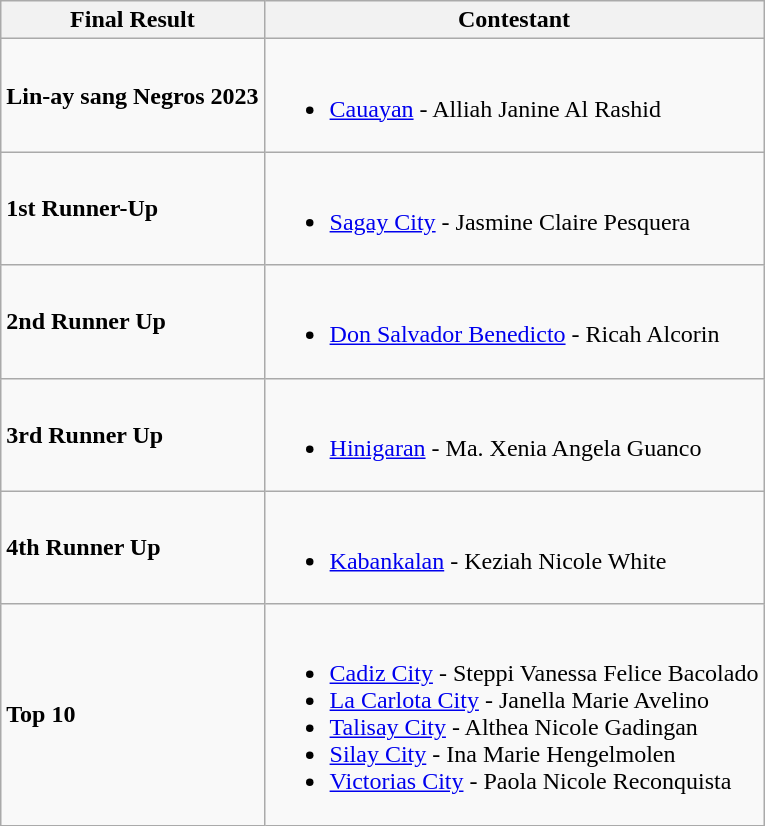<table class="wikitable">
<tr>
<th>Final Result</th>
<th>Contestant</th>
</tr>
<tr>
<td><strong>Lin-ay sang Negros 2023</strong></td>
<td><br><ul><li><a href='#'> Cauayan</a> - Alliah Janine Al Rashid</li></ul></td>
</tr>
<tr>
<td><strong>1st Runner-Up</strong></td>
<td><br><ul><li><a href='#'>Sagay City</a> - Jasmine Claire Pesquera</li></ul></td>
</tr>
<tr>
<td><strong>2nd Runner Up</strong></td>
<td><br><ul><li><a href='#'> Don Salvador Benedicto</a> - Ricah Alcorin</li></ul></td>
</tr>
<tr>
<td><strong>3rd Runner Up</strong></td>
<td><br><ul><li><a href='#'> Hinigaran</a> - Ma. Xenia Angela Guanco</li></ul></td>
</tr>
<tr>
<td><strong>4th Runner Up</strong></td>
<td><br><ul><li><a href='#'> Kabankalan</a> - Keziah Nicole White</li></ul></td>
</tr>
<tr>
<td><strong>Top 10</strong></td>
<td><br><ul><li><a href='#'>Cadiz City</a> - Steppi Vanessa Felice Bacolado</li><li><a href='#'>La Carlota City</a> - Janella Marie Avelino</li><li><a href='#'>Talisay City</a> - Althea Nicole Gadingan</li><li><a href='#'>Silay City</a> - Ina Marie Hengelmolen</li><li><a href='#'>Victorias City</a> - Paola Nicole Reconquista</li></ul></td>
</tr>
</table>
